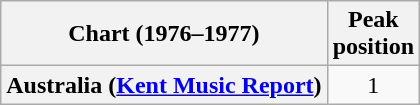<table class="wikitable plainrowheaders" style="text-align:center">
<tr>
<th>Chart (1976–1977)</th>
<th>Peak<br>position</th>
</tr>
<tr>
<th scope="row">Australia (<a href='#'>Kent Music Report</a>)</th>
<td>1</td>
</tr>
</table>
